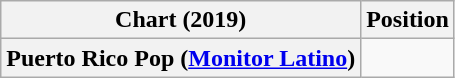<table class="wikitable plainrowheaders sortable" style="text-align:center">
<tr>
<th scope="col">Chart (2019)</th>
<th scope="col">Position</th>
</tr>
<tr>
<th scope="row">Puerto Rico Pop (<a href='#'>Monitor Latino</a>)</th>
<td></td>
</tr>
</table>
